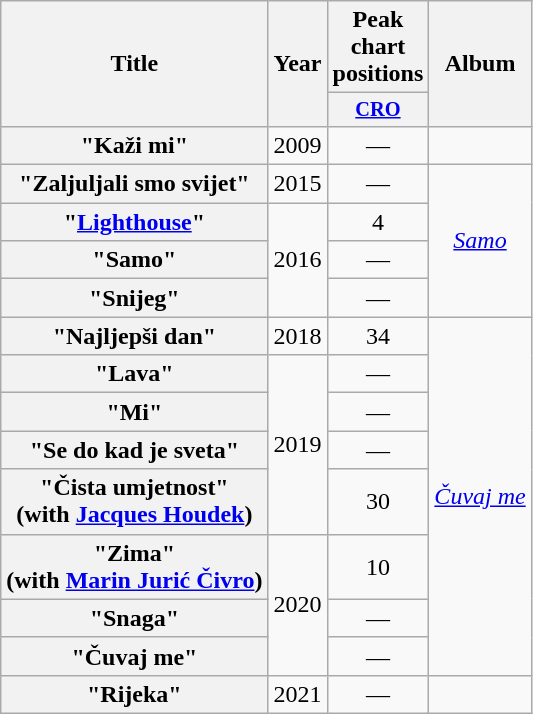<table class="wikitable plainrowheaders" style="text-align:center;">
<tr>
<th scope="col" rowspan="2">Title</th>
<th scope="col" rowspan="2">Year</th>
<th scope="col" colspan="1">Peak chart positions</th>
<th scope="col" rowspan="2">Album</th>
</tr>
<tr>
<th scope="col" style="width:3em; font-size:85%;"><a href='#'>CRO</a><br></th>
</tr>
<tr>
<th scope="row">"Kaži mi"</th>
<td>2009</td>
<td>—</td>
<td></td>
</tr>
<tr>
<th scope="row">"Zaljuljali smo svijet"</th>
<td>2015</td>
<td>—</td>
<td rowspan="4"><em><a href='#'>Samo</a></em></td>
</tr>
<tr>
<th scope="row">"<a href='#'>Lighthouse</a>"</th>
<td rowspan="3">2016</td>
<td>4</td>
</tr>
<tr>
<th scope="row">"Samo"</th>
<td>—</td>
</tr>
<tr>
<th scope="row">"Snijeg"</th>
<td>—</td>
</tr>
<tr>
<th scope="row">"Najljepši dan"</th>
<td>2018</td>
<td>34</td>
<td rowspan="8"><em><a href='#'>Čuvaj me</a></em></td>
</tr>
<tr>
<th scope="row">"Lava"</th>
<td rowspan="4">2019</td>
<td>—</td>
</tr>
<tr>
<th scope="row">"Mi"</th>
<td>—</td>
</tr>
<tr>
<th scope="row">"Se do kad je sveta"</th>
<td>—</td>
</tr>
<tr>
<th scope="row">"Čista umjetnost"<br><span>(with <a href='#'>Jacques Houdek</a>)</span></th>
<td>30</td>
</tr>
<tr>
<th scope="row">"Zima"<br><span>(with <a href='#'>Marin Jurić Čivro</a>)</span></th>
<td rowspan="3">2020</td>
<td>10</td>
</tr>
<tr>
<th scope="row">"Snaga"</th>
<td>—</td>
</tr>
<tr>
<th scope="row">"Čuvaj me"</th>
<td>—</td>
</tr>
<tr>
<th scope="row">"Rijeka"</th>
<td rowspan="1">2021</td>
<td>—</td>
<td></td>
</tr>
</table>
